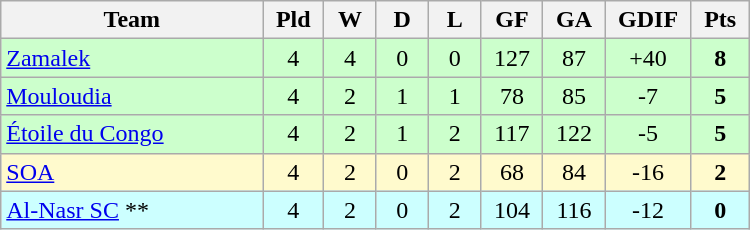<table class=wikitable style="text-align:center" width=500>
<tr>
<th width=25%>Team</th>
<th width=5%>Pld</th>
<th width=5%>W</th>
<th width=5%>D</th>
<th width=5%>L</th>
<th width=5%>GF</th>
<th width=5%>GA</th>
<th width=5%>GDIF</th>
<th width=5%>Pts</th>
</tr>
<tr bgcolor=#ccffcc>
<td align="left"> <a href='#'>Zamalek</a></td>
<td>4</td>
<td>4</td>
<td>0</td>
<td>0</td>
<td>127</td>
<td>87</td>
<td>+40</td>
<td><strong>8</strong></td>
</tr>
<tr bgcolor=#ccffcc>
<td align="left"> <a href='#'>Mouloudia</a></td>
<td>4</td>
<td>2</td>
<td>1</td>
<td>1</td>
<td>78</td>
<td>85</td>
<td>-7</td>
<td><strong>5</strong></td>
</tr>
<tr bgcolor=#ccffcc>
<td align="left"> <a href='#'>Étoile du Congo</a></td>
<td>4</td>
<td>2</td>
<td>1</td>
<td>2</td>
<td>117</td>
<td>122</td>
<td>-5</td>
<td><strong>5</strong></td>
</tr>
<tr bgcolor=#fffacd>
<td align="left"> <a href='#'>SOA</a></td>
<td>4</td>
<td>2</td>
<td>0</td>
<td>2</td>
<td>68</td>
<td>84</td>
<td>-16</td>
<td><strong>2</strong></td>
</tr>
<tr bgcolor=#ccffff>
<td align="left"> <a href='#'>Al-Nasr SC</a> **</td>
<td>4</td>
<td>2</td>
<td>0</td>
<td>2</td>
<td>104</td>
<td>116</td>
<td>-12</td>
<td><strong>0</strong></td>
</tr>
</table>
